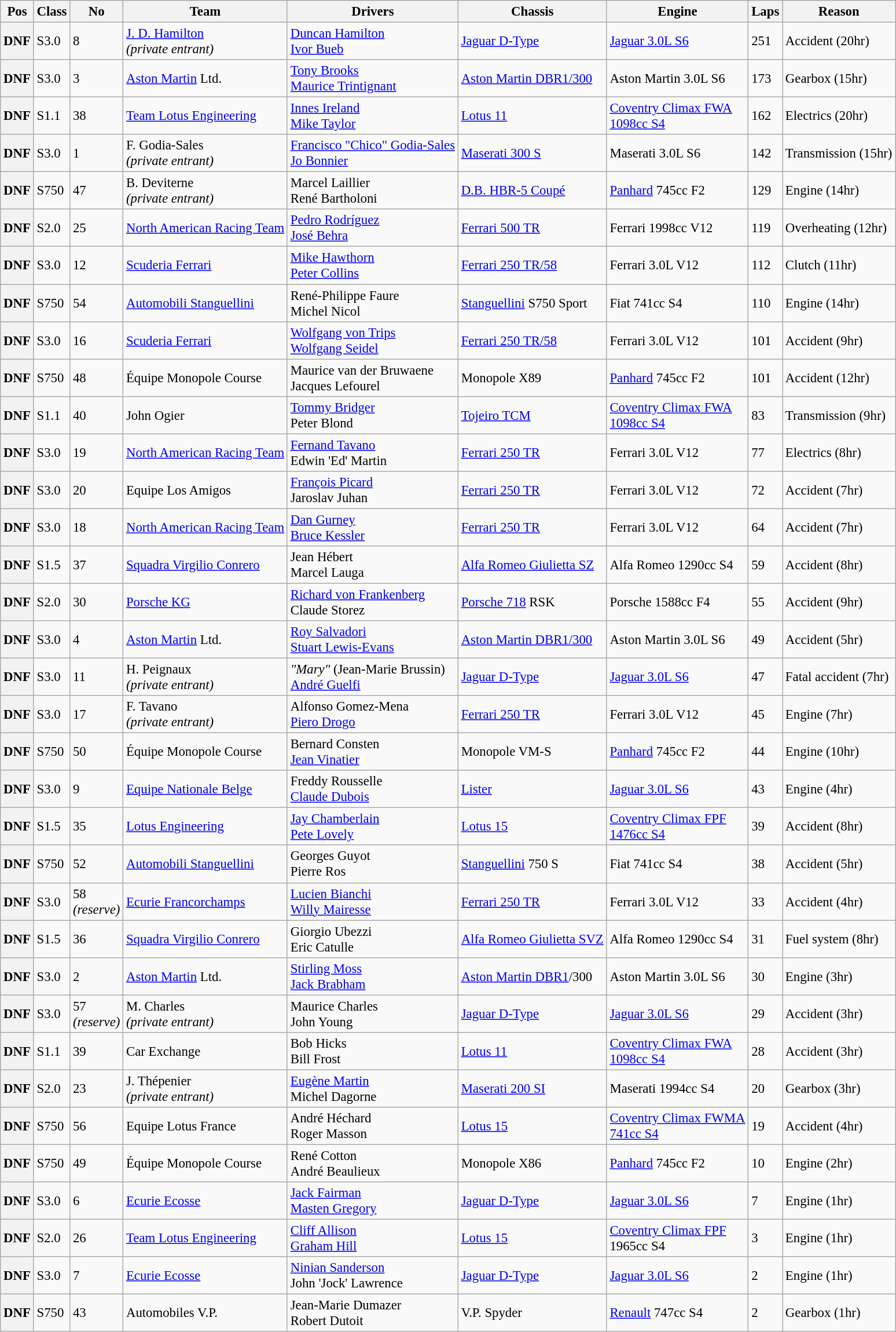<table class="wikitable" style="font-size: 95%;">
<tr>
<th>Pos</th>
<th>Class</th>
<th>No</th>
<th>Team</th>
<th>Drivers</th>
<th>Chassis</th>
<th>Engine</th>
<th>Laps</th>
<th>Reason</th>
</tr>
<tr>
<th>DNF</th>
<td>S3.0</td>
<td>8</td>
<td> <a href='#'>J. D. Hamilton</a><br><em>(private entrant)</em></td>
<td> <a href='#'>Duncan Hamilton</a><br> <a href='#'>Ivor Bueb</a></td>
<td><a href='#'>Jaguar D-Type</a></td>
<td><a href='#'>Jaguar 3.0L S6</a></td>
<td>251</td>
<td>Accident (20hr)</td>
</tr>
<tr>
<th>DNF</th>
<td>S3.0</td>
<td>3</td>
<td> <a href='#'>Aston Martin</a> Ltd.</td>
<td> <a href='#'>Tony Brooks</a><br> <a href='#'>Maurice Trintignant</a></td>
<td><a href='#'>Aston Martin DBR1/300</a></td>
<td>Aston Martin 3.0L S6</td>
<td>173</td>
<td>Gearbox (15hr)</td>
</tr>
<tr>
<th>DNF</th>
<td>S1.1</td>
<td>38</td>
<td> <a href='#'>Team Lotus Engineering</a></td>
<td> <a href='#'>Innes Ireland</a><br> <a href='#'>Mike Taylor</a></td>
<td><a href='#'>Lotus 11</a></td>
<td><a href='#'>Coventry Climax FWA<br>1098cc S4</a></td>
<td>162</td>
<td>Electrics (20hr)</td>
</tr>
<tr>
<th>DNF</th>
<td>S3.0</td>
<td>1</td>
<td> F. Godia-Sales<br><em>(private entrant)</em></td>
<td> <a href='#'>Francisco "Chico" Godia-Sales</a><br> <a href='#'>Jo Bonnier</a></td>
<td><a href='#'>Maserati 300 S</a></td>
<td>Maserati 3.0L S6</td>
<td>142</td>
<td>Transmission (15hr)</td>
</tr>
<tr>
<th>DNF</th>
<td>S750</td>
<td>47</td>
<td> B. Deviterne<br><em>(private entrant)</em></td>
<td> Marcel Laillier<br> René Bartholoni</td>
<td><a href='#'>D.B. HBR-5 Coupé</a></td>
<td><a href='#'>Panhard</a> 745cc F2</td>
<td>129</td>
<td>Engine (14hr)</td>
</tr>
<tr>
<th>DNF</th>
<td>S2.0</td>
<td>25</td>
<td> <a href='#'>North American Racing Team</a></td>
<td> <a href='#'>Pedro Rodríguez</a><br> <a href='#'>José Behra</a></td>
<td><a href='#'>Ferrari 500 TR</a></td>
<td>Ferrari 1998cc V12</td>
<td>119</td>
<td>Overheating (12hr)</td>
</tr>
<tr>
<th>DNF</th>
<td>S3.0</td>
<td>12</td>
<td> <a href='#'>Scuderia Ferrari</a></td>
<td> <a href='#'>Mike Hawthorn</a><br> <a href='#'>Peter Collins</a></td>
<td><a href='#'>Ferrari 250 TR/58</a></td>
<td>Ferrari 3.0L V12</td>
<td>112</td>
<td>Clutch (11hr)</td>
</tr>
<tr>
<th>DNF</th>
<td>S750</td>
<td>54</td>
<td> <a href='#'>Automobili Stanguellini</a></td>
<td> René-Philippe Faure<br> Michel Nicol</td>
<td><a href='#'>Stanguellini</a> S750 Sport</td>
<td>Fiat 741cc S4</td>
<td>110</td>
<td>Engine (14hr)</td>
</tr>
<tr>
<th>DNF</th>
<td>S3.0</td>
<td>16</td>
<td> <a href='#'>Scuderia Ferrari</a></td>
<td> <a href='#'>Wolfgang von Trips</a><br> <a href='#'>Wolfgang Seidel</a></td>
<td><a href='#'>Ferrari 250 TR/58</a></td>
<td>Ferrari 3.0L V12</td>
<td>101</td>
<td>Accident (9hr)</td>
</tr>
<tr>
<th>DNF</th>
<td>S750</td>
<td>48</td>
<td> Équipe Monopole Course</td>
<td> Maurice van der Bruwaene<br> Jacques Lefourel</td>
<td>Monopole X89</td>
<td><a href='#'>Panhard</a> 745cc F2</td>
<td>101</td>
<td>Accident (12hr)</td>
</tr>
<tr>
<th>DNF</th>
<td>S1.1</td>
<td>40</td>
<td> John Ogier</td>
<td> <a href='#'>Tommy Bridger</a><br> Peter Blond</td>
<td><a href='#'>Tojeiro TCM</a></td>
<td><a href='#'>Coventry Climax FWA<br>1098cc S4</a></td>
<td>83</td>
<td>Transmission (9hr)</td>
</tr>
<tr>
<th>DNF</th>
<td>S3.0</td>
<td>19</td>
<td> <a href='#'>North American Racing Team</a></td>
<td> <a href='#'>Fernand Tavano</a><br> Edwin 'Ed' Martin</td>
<td><a href='#'>Ferrari 250 TR</a></td>
<td>Ferrari 3.0L V12</td>
<td>77</td>
<td>Electrics (8hr)</td>
</tr>
<tr>
<th>DNF</th>
<td>S3.0</td>
<td>20</td>
<td> Equipe Los Amigos</td>
<td> <a href='#'>François Picard</a><br> Jaroslav Juhan</td>
<td><a href='#'>Ferrari 250 TR</a></td>
<td>Ferrari 3.0L V12</td>
<td>72</td>
<td>Accident (7hr)</td>
</tr>
<tr>
<th>DNF</th>
<td>S3.0</td>
<td>18</td>
<td> <a href='#'>North American Racing Team</a></td>
<td> <a href='#'>Dan Gurney</a><br> <a href='#'>Bruce Kessler</a></td>
<td><a href='#'>Ferrari 250 TR</a></td>
<td>Ferrari 3.0L V12</td>
<td>64</td>
<td>Accident (7hr)</td>
</tr>
<tr>
<th>DNF</th>
<td>S1.5</td>
<td>37</td>
<td> <a href='#'>Squadra Virgilio Conrero</a></td>
<td> Jean Hébert<br> Marcel Lauga</td>
<td><a href='#'>Alfa Romeo Giulietta SZ</a></td>
<td>Alfa Romeo 1290cc S4</td>
<td>59</td>
<td>Accident (8hr)</td>
</tr>
<tr>
<th>DNF</th>
<td>S2.0</td>
<td>30</td>
<td> <a href='#'>Porsche KG</a></td>
<td> <a href='#'>Richard von Frankenberg</a><br>  Claude Storez</td>
<td><a href='#'>Porsche 718</a> RSK</td>
<td>Porsche 1588cc F4</td>
<td>55</td>
<td>Accident (9hr)</td>
</tr>
<tr>
<th>DNF</th>
<td>S3.0</td>
<td>4</td>
<td> <a href='#'>Aston Martin</a> Ltd.</td>
<td> <a href='#'>Roy Salvadori</a><br> <a href='#'>Stuart Lewis-Evans</a></td>
<td><a href='#'>Aston Martin DBR1/300</a></td>
<td>Aston Martin 3.0L S6</td>
<td>49</td>
<td>Accident (5hr)</td>
</tr>
<tr>
<th>DNF</th>
<td>S3.0</td>
<td>11</td>
<td> H. Peignaux<br><em>(private entrant)</em></td>
<td> <em>"Mary"</em> (Jean-Marie Brussin)<br> <a href='#'>André Guelfi</a></td>
<td><a href='#'>Jaguar D-Type</a></td>
<td><a href='#'>Jaguar 3.0L S6</a></td>
<td>47</td>
<td>Fatal accident (7hr)</td>
</tr>
<tr>
<th>DNF</th>
<td>S3.0</td>
<td>17</td>
<td> F. Tavano<br><em>(private entrant)</em></td>
<td> Alfonso Gomez-Mena<br> <a href='#'>Piero Drogo</a></td>
<td><a href='#'>Ferrari 250 TR</a></td>
<td>Ferrari 3.0L V12</td>
<td>45</td>
<td>Engine (7hr)</td>
</tr>
<tr>
<th>DNF</th>
<td>S750</td>
<td>50</td>
<td> Équipe Monopole Course</td>
<td> Bernard Consten<br> <a href='#'>Jean Vinatier</a></td>
<td>Monopole VM-S</td>
<td><a href='#'>Panhard</a> 745cc F2</td>
<td>44</td>
<td>Engine (10hr)</td>
</tr>
<tr>
<th>DNF</th>
<td>S3.0</td>
<td>9</td>
<td> <a href='#'>Equipe Nationale Belge</a></td>
<td> Freddy Rousselle<br> <a href='#'>Claude Dubois</a></td>
<td><a href='#'>Lister</a></td>
<td><a href='#'>Jaguar 3.0L S6</a></td>
<td>43</td>
<td>Engine (4hr)</td>
</tr>
<tr>
<th>DNF</th>
<td>S1.5</td>
<td>35</td>
<td> <a href='#'>Lotus Engineering</a></td>
<td> <a href='#'>Jay Chamberlain</a><br> <a href='#'>Pete Lovely</a></td>
<td><a href='#'>Lotus 15</a></td>
<td><a href='#'>Coventry Climax FPF<br>1476cc S4</a></td>
<td>39</td>
<td>Accident (8hr)</td>
</tr>
<tr>
<th>DNF</th>
<td>S750</td>
<td>52</td>
<td> <a href='#'>Automobili Stanguellini</a></td>
<td> Georges Guyot<br> Pierre Ros</td>
<td><a href='#'>Stanguellini</a> 750 S</td>
<td>Fiat 741cc S4</td>
<td>38</td>
<td>Accident (5hr)</td>
</tr>
<tr>
<th>DNF</th>
<td>S3.0</td>
<td>58<br><em>(reserve)</em></td>
<td> <a href='#'>Ecurie Francorchamps</a></td>
<td> <a href='#'>Lucien Bianchi</a><br> <a href='#'>Willy Mairesse</a></td>
<td><a href='#'>Ferrari 250 TR</a></td>
<td>Ferrari 3.0L V12</td>
<td>33</td>
<td>Accident (4hr)</td>
</tr>
<tr>
<th>DNF</th>
<td>S1.5</td>
<td>36</td>
<td> <a href='#'>Squadra Virgilio Conrero</a></td>
<td> Giorgio Ubezzi<br> Eric Catulle</td>
<td><a href='#'>Alfa Romeo Giulietta SVZ</a></td>
<td>Alfa Romeo 1290cc S4</td>
<td>31</td>
<td>Fuel system (8hr)</td>
</tr>
<tr>
<th>DNF</th>
<td>S3.0</td>
<td>2</td>
<td> <a href='#'>Aston Martin</a> Ltd.</td>
<td> <a href='#'>Stirling Moss</a><br> <a href='#'>Jack Brabham</a></td>
<td><a href='#'>Aston Martin DBR1</a>/300</td>
<td>Aston Martin 3.0L S6</td>
<td>30</td>
<td>Engine (3hr)</td>
</tr>
<tr>
<th>DNF</th>
<td>S3.0</td>
<td>57<br><em>(reserve)</em></td>
<td> M. Charles<br><em>(private entrant)</em></td>
<td> Maurice Charles<br> John Young</td>
<td><a href='#'>Jaguar D-Type</a></td>
<td><a href='#'>Jaguar 3.0L S6</a></td>
<td>29</td>
<td>Accident (3hr)</td>
</tr>
<tr>
<th>DNF</th>
<td>S1.1</td>
<td>39</td>
<td> Car Exchange</td>
<td> Bob Hicks<br> Bill Frost</td>
<td><a href='#'>Lotus 11</a></td>
<td><a href='#'>Coventry Climax FWA<br>1098cc S4</a></td>
<td>28</td>
<td>Accident (3hr)</td>
</tr>
<tr>
<th>DNF</th>
<td>S2.0</td>
<td>23</td>
<td> J. Thépenier<br><em>(private entrant)</em></td>
<td> <a href='#'>Eugène Martin</a><br> Michel Dagorne</td>
<td><a href='#'>Maserati 200 SI</a></td>
<td>Maserati 1994cc S4</td>
<td>20</td>
<td>Gearbox (3hr)</td>
</tr>
<tr>
<th>DNF</th>
<td>S750</td>
<td>56</td>
<td> Equipe Lotus France</td>
<td> André Héchard<br> Roger Masson</td>
<td><a href='#'>Lotus 15</a></td>
<td><a href='#'>Coventry Climax FWMA<br>741cc S4</a></td>
<td>19</td>
<td>Accident (4hr)</td>
</tr>
<tr>
<th>DNF</th>
<td>S750</td>
<td>49</td>
<td> Équipe Monopole Course</td>
<td> René Cotton<br>André Beaulieux</td>
<td>Monopole X86</td>
<td><a href='#'>Panhard</a> 745cc F2</td>
<td>10</td>
<td>Engine (2hr)</td>
</tr>
<tr>
<th>DNF</th>
<td>S3.0</td>
<td>6</td>
<td> <a href='#'>Ecurie Ecosse</a></td>
<td> <a href='#'>Jack Fairman</a><br> <a href='#'>Masten Gregory</a></td>
<td><a href='#'>Jaguar D-Type</a></td>
<td><a href='#'>Jaguar 3.0L S6</a></td>
<td>7</td>
<td>Engine (1hr)</td>
</tr>
<tr>
<th>DNF</th>
<td>S2.0</td>
<td>26</td>
<td> <a href='#'>Team Lotus Engineering</a></td>
<td> <a href='#'>Cliff Allison</a><br> <a href='#'>Graham Hill</a></td>
<td><a href='#'>Lotus 15</a></td>
<td><a href='#'>Coventry Climax FPF</a><br>1965cc S4</td>
<td>3</td>
<td>Engine (1hr)</td>
</tr>
<tr>
<th>DNF</th>
<td>S3.0</td>
<td>7</td>
<td> <a href='#'>Ecurie Ecosse</a></td>
<td> <a href='#'>Ninian Sanderson</a><br> John 'Jock' Lawrence</td>
<td><a href='#'>Jaguar D-Type</a></td>
<td><a href='#'>Jaguar 3.0L S6</a></td>
<td>2</td>
<td>Engine (1hr)</td>
</tr>
<tr>
<th>DNF</th>
<td>S750</td>
<td>43</td>
<td> Automobiles V.P.</td>
<td> Jean-Marie Dumazer<br> Robert Dutoit</td>
<td>V.P. Spyder</td>
<td><a href='#'>Renault</a> 747cc S4</td>
<td>2</td>
<td>Gearbox (1hr)</td>
</tr>
</table>
